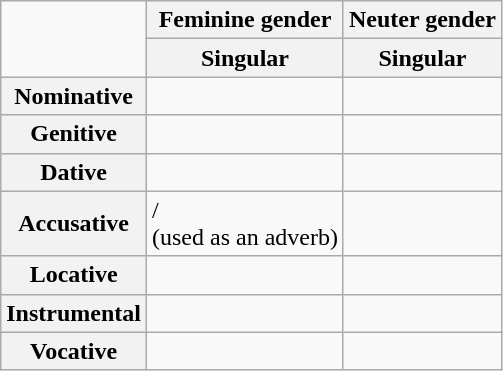<table class="wikitable">
<tr>
<td rowspan="2"></td>
<th>Feminine gender</th>
<th>Neuter gender</th>
</tr>
<tr>
<th>Singular</th>
<th>Singular</th>
</tr>
<tr>
<th>Nominative</th>
<td></td>
<td></td>
</tr>
<tr>
<th>Genitive</th>
<td></td>
<td></td>
</tr>
<tr>
<th>Dative</th>
<td></td>
<td></td>
</tr>
<tr>
<th>Accusative</th>
<td> /<br> (used as
an adverb)</td>
<td></td>
</tr>
<tr>
<th>Locative</th>
<td></td>
<td></td>
</tr>
<tr>
<th>Instrumental</th>
<td></td>
<td></td>
</tr>
<tr>
<th>Vocative</th>
<td></td>
<td></td>
</tr>
</table>
